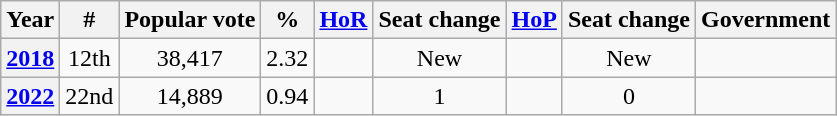<table class="wikitable" style="text-align: center;">
<tr>
<th>Year</th>
<th>#</th>
<th>Popular vote</th>
<th>%</th>
<th><a href='#'>HoR</a></th>
<th>Seat change</th>
<th><a href='#'>HoP</a></th>
<th>Seat change</th>
<th>Government</th>
</tr>
<tr>
<th><a href='#'>2018</a></th>
<td>12th</td>
<td align=center>38,417</td>
<td>2.32</td>
<td></td>
<td>New</td>
<td></td>
<td>New</td>
<td></td>
</tr>
<tr>
<th><a href='#'>2022</a></th>
<td>22nd</td>
<td align=center>14,889</td>
<td>0.94</td>
<td></td>
<td> 1</td>
<td></td>
<td> 0</td>
<td></td>
</tr>
</table>
